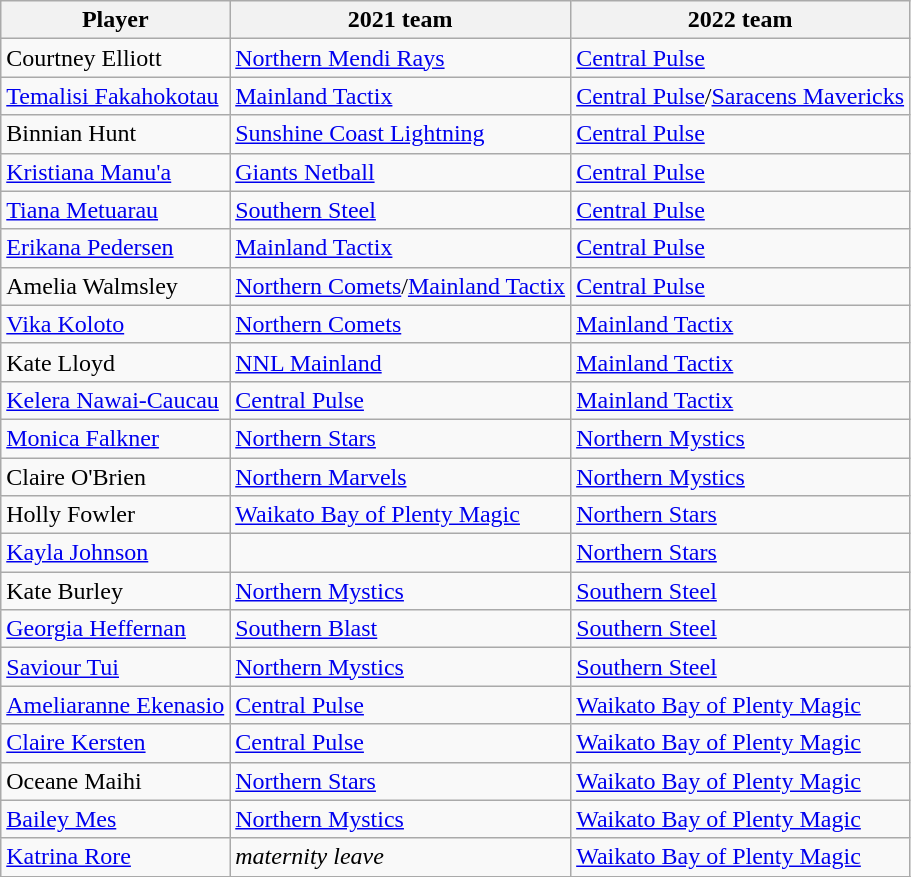<table class="wikitable collapsible">
<tr>
<th>Player</th>
<th>2021 team</th>
<th>2022 team</th>
</tr>
<tr>
<td>Courtney Elliott</td>
<td><a href='#'>Northern Mendi Rays</a></td>
<td><a href='#'>Central Pulse</a></td>
</tr>
<tr>
<td><a href='#'>Temalisi Fakahokotau</a><em></em></td>
<td><a href='#'>Mainland Tactix</a></td>
<td><a href='#'>Central Pulse</a>/<a href='#'>Saracens Mavericks</a></td>
</tr>
<tr>
<td>Binnian Hunt</td>
<td><a href='#'>Sunshine Coast Lightning</a></td>
<td><a href='#'>Central Pulse</a></td>
</tr>
<tr>
<td><a href='#'>Kristiana Manu'a</a></td>
<td><a href='#'>Giants Netball</a></td>
<td><a href='#'>Central Pulse</a></td>
</tr>
<tr>
<td><a href='#'>Tiana Metuarau</a></td>
<td><a href='#'>Southern Steel</a></td>
<td><a href='#'>Central Pulse</a></td>
</tr>
<tr>
<td><a href='#'>Erikana Pedersen</a></td>
<td><a href='#'>Mainland Tactix</a></td>
<td><a href='#'>Central Pulse</a></td>
</tr>
<tr>
<td>Amelia Walmsley</td>
<td><a href='#'>Northern Comets</a>/<a href='#'>Mainland Tactix</a></td>
<td><a href='#'>Central Pulse</a></td>
</tr>
<tr>
<td><a href='#'>Vika Koloto</a></td>
<td><a href='#'>Northern Comets</a></td>
<td><a href='#'>Mainland Tactix</a></td>
</tr>
<tr>
<td>Kate Lloyd</td>
<td><a href='#'>NNL Mainland</a></td>
<td><a href='#'>Mainland Tactix</a></td>
</tr>
<tr>
<td><a href='#'>Kelera Nawai-Caucau</a></td>
<td><a href='#'>Central Pulse</a></td>
<td><a href='#'>Mainland Tactix</a></td>
</tr>
<tr>
<td><a href='#'>Monica Falkner</a></td>
<td><a href='#'>Northern Stars</a></td>
<td><a href='#'>Northern Mystics</a></td>
</tr>
<tr>
<td>Claire O'Brien</td>
<td><a href='#'>Northern Marvels</a></td>
<td><a href='#'>Northern Mystics</a></td>
</tr>
<tr>
<td>Holly Fowler</td>
<td><a href='#'>Waikato Bay of Plenty Magic</a></td>
<td><a href='#'>Northern Stars</a></td>
</tr>
<tr>
<td><a href='#'>Kayla Johnson</a></td>
<td></td>
<td><a href='#'>Northern Stars</a></td>
</tr>
<tr>
<td>Kate Burley</td>
<td><a href='#'>Northern Mystics</a></td>
<td><a href='#'>Southern Steel</a></td>
</tr>
<tr>
<td><a href='#'>Georgia Heffernan</a></td>
<td><a href='#'>Southern Blast</a></td>
<td><a href='#'>Southern Steel</a></td>
</tr>
<tr>
<td><a href='#'>Saviour Tui</a></td>
<td><a href='#'>Northern Mystics</a></td>
<td><a href='#'>Southern Steel</a></td>
</tr>
<tr>
<td><a href='#'>Ameliaranne Ekenasio</a></td>
<td><a href='#'>Central Pulse</a></td>
<td><a href='#'>Waikato Bay of Plenty Magic</a></td>
</tr>
<tr>
<td><a href='#'>Claire Kersten</a></td>
<td><a href='#'>Central Pulse</a></td>
<td><a href='#'>Waikato Bay of Plenty Magic</a></td>
</tr>
<tr>
<td>Oceane Maihi</td>
<td><a href='#'>Northern Stars</a></td>
<td><a href='#'>Waikato Bay of Plenty Magic</a></td>
</tr>
<tr>
<td><a href='#'>Bailey Mes</a></td>
<td><a href='#'>Northern Mystics</a></td>
<td><a href='#'>Waikato Bay of Plenty Magic</a></td>
</tr>
<tr>
<td><a href='#'>Katrina Rore</a><em></em></td>
<td><em>maternity leave</em></td>
<td><a href='#'>Waikato Bay of Plenty Magic</a></td>
</tr>
<tr>
</tr>
</table>
